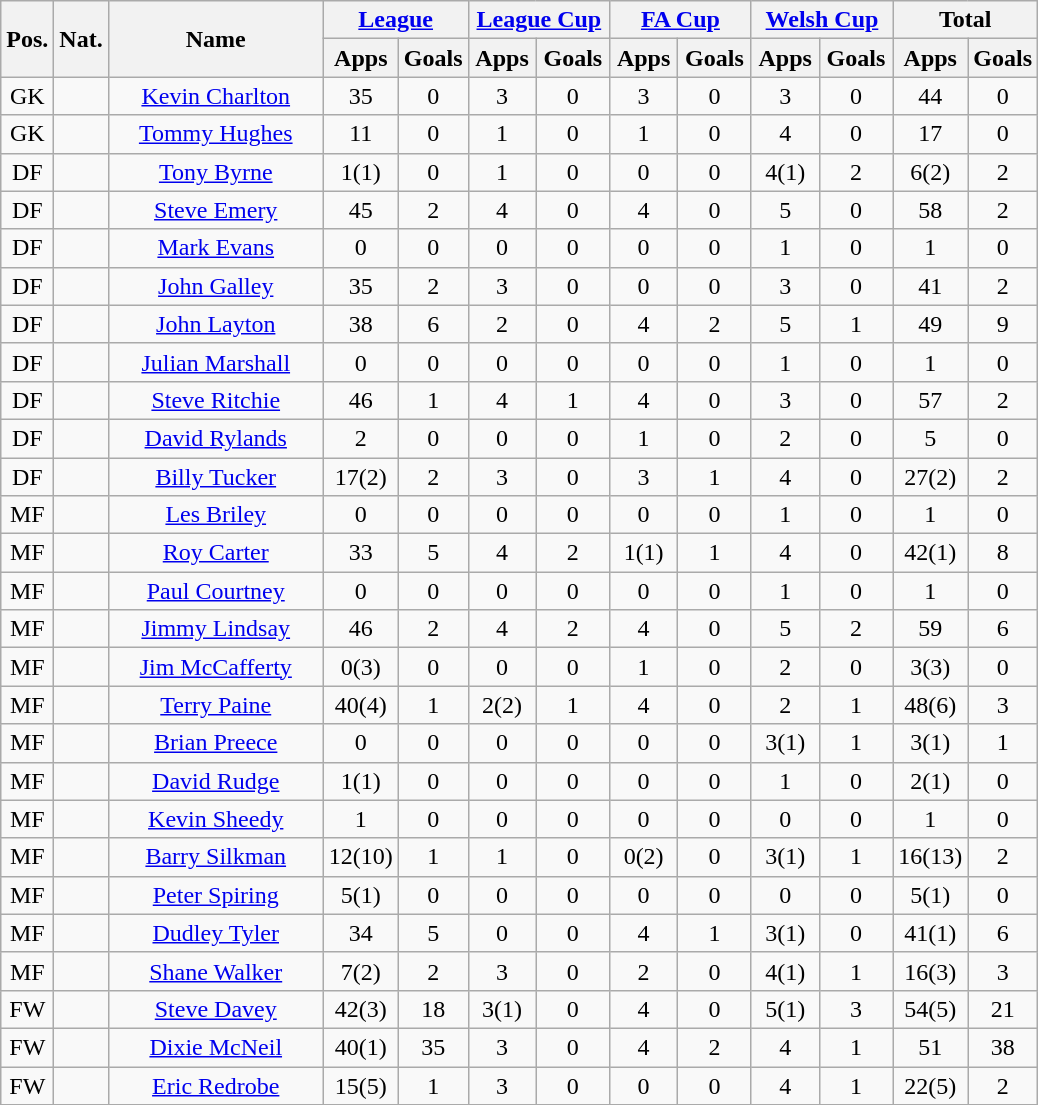<table class="wikitable plainrowheaders" style="text-align:center">
<tr>
<th rowspan="2">Pos.</th>
<th rowspan="2">Nat.</th>
<th rowspan="2" width="136">Name</th>
<th colspan="2" width="87"><a href='#'>League</a></th>
<th colspan="2" width="87"><a href='#'>League Cup</a></th>
<th colspan="2" width="87"><a href='#'>FA Cup</a></th>
<th colspan="2" width="87"><a href='#'>Welsh Cup</a></th>
<th colspan="2" width="87">Total</th>
</tr>
<tr>
<th>Apps</th>
<th>Goals</th>
<th>Apps</th>
<th>Goals</th>
<th>Apps</th>
<th>Goals</th>
<th>Apps</th>
<th>Goals</th>
<th>Apps</th>
<th>Goals</th>
</tr>
<tr>
<td>GK</td>
<td></td>
<td><a href='#'>Kevin Charlton</a></td>
<td>35</td>
<td>0</td>
<td>3</td>
<td>0</td>
<td>3</td>
<td>0</td>
<td>3</td>
<td>0</td>
<td>44</td>
<td>0</td>
</tr>
<tr>
<td>GK</td>
<td></td>
<td><a href='#'>Tommy Hughes</a></td>
<td>11</td>
<td>0</td>
<td>1</td>
<td>0</td>
<td>1</td>
<td>0</td>
<td>4</td>
<td>0</td>
<td>17</td>
<td>0</td>
</tr>
<tr>
<td>DF</td>
<td></td>
<td><a href='#'>Tony Byrne</a></td>
<td>1(1)</td>
<td>0</td>
<td>1</td>
<td>0</td>
<td>0</td>
<td>0</td>
<td>4(1)</td>
<td>2</td>
<td>6(2)</td>
<td>2</td>
</tr>
<tr>
<td>DF</td>
<td></td>
<td><a href='#'>Steve Emery</a></td>
<td>45</td>
<td>2</td>
<td>4</td>
<td>0</td>
<td>4</td>
<td>0</td>
<td>5</td>
<td>0</td>
<td>58</td>
<td>2</td>
</tr>
<tr>
<td>DF</td>
<td></td>
<td><a href='#'>Mark Evans</a></td>
<td>0</td>
<td>0</td>
<td>0</td>
<td>0</td>
<td>0</td>
<td>0</td>
<td>1</td>
<td>0</td>
<td>1</td>
<td>0</td>
</tr>
<tr>
<td>DF</td>
<td></td>
<td><a href='#'>John Galley</a></td>
<td>35</td>
<td>2</td>
<td>3</td>
<td>0</td>
<td>0</td>
<td>0</td>
<td>3</td>
<td>0</td>
<td>41</td>
<td>2</td>
</tr>
<tr>
<td>DF</td>
<td></td>
<td><a href='#'>John Layton</a></td>
<td>38</td>
<td>6</td>
<td>2</td>
<td>0</td>
<td>4</td>
<td>2</td>
<td>5</td>
<td>1</td>
<td>49</td>
<td>9</td>
</tr>
<tr>
<td>DF</td>
<td></td>
<td><a href='#'>Julian Marshall</a></td>
<td>0</td>
<td>0</td>
<td>0</td>
<td>0</td>
<td>0</td>
<td>0</td>
<td>1</td>
<td>0</td>
<td>1</td>
<td>0</td>
</tr>
<tr>
<td>DF</td>
<td></td>
<td><a href='#'>Steve Ritchie</a></td>
<td>46</td>
<td>1</td>
<td>4</td>
<td>1</td>
<td>4</td>
<td>0</td>
<td>3</td>
<td>0</td>
<td>57</td>
<td>2</td>
</tr>
<tr>
<td>DF</td>
<td></td>
<td><a href='#'>David Rylands</a></td>
<td>2</td>
<td>0</td>
<td>0</td>
<td>0</td>
<td>1</td>
<td>0</td>
<td>2</td>
<td>0</td>
<td>5</td>
<td>0</td>
</tr>
<tr>
<td>DF</td>
<td></td>
<td><a href='#'>Billy Tucker</a></td>
<td>17(2)</td>
<td>2</td>
<td>3</td>
<td>0</td>
<td>3</td>
<td>1</td>
<td>4</td>
<td>0</td>
<td>27(2)</td>
<td>2</td>
</tr>
<tr>
<td>MF</td>
<td></td>
<td><a href='#'>Les Briley</a></td>
<td>0</td>
<td>0</td>
<td>0</td>
<td>0</td>
<td>0</td>
<td>0</td>
<td>1</td>
<td>0</td>
<td>1</td>
<td>0</td>
</tr>
<tr>
<td>MF</td>
<td></td>
<td><a href='#'>Roy Carter</a></td>
<td>33</td>
<td>5</td>
<td>4</td>
<td>2</td>
<td>1(1)</td>
<td>1</td>
<td>4</td>
<td>0</td>
<td>42(1)</td>
<td>8</td>
</tr>
<tr>
<td>MF</td>
<td></td>
<td><a href='#'>Paul Courtney</a></td>
<td>0</td>
<td>0</td>
<td>0</td>
<td>0</td>
<td>0</td>
<td>0</td>
<td>1</td>
<td>0</td>
<td>1</td>
<td>0</td>
</tr>
<tr>
<td>MF</td>
<td></td>
<td><a href='#'>Jimmy Lindsay</a></td>
<td>46</td>
<td>2</td>
<td>4</td>
<td>2</td>
<td>4</td>
<td>0</td>
<td>5</td>
<td>2</td>
<td>59</td>
<td>6</td>
</tr>
<tr>
<td>MF</td>
<td></td>
<td><a href='#'>Jim McCafferty</a></td>
<td>0(3)</td>
<td>0</td>
<td>0</td>
<td>0</td>
<td>1</td>
<td>0</td>
<td>2</td>
<td>0</td>
<td>3(3)</td>
<td>0</td>
</tr>
<tr>
<td>MF</td>
<td></td>
<td><a href='#'>Terry Paine</a></td>
<td>40(4)</td>
<td>1</td>
<td>2(2)</td>
<td>1</td>
<td>4</td>
<td>0</td>
<td>2</td>
<td>1</td>
<td>48(6)</td>
<td>3</td>
</tr>
<tr>
<td>MF</td>
<td></td>
<td><a href='#'>Brian Preece</a></td>
<td>0</td>
<td>0</td>
<td>0</td>
<td>0</td>
<td>0</td>
<td>0</td>
<td>3(1)</td>
<td>1</td>
<td>3(1)</td>
<td>1</td>
</tr>
<tr>
<td>MF</td>
<td></td>
<td><a href='#'>David Rudge</a></td>
<td>1(1)</td>
<td>0</td>
<td>0</td>
<td>0</td>
<td>0</td>
<td>0</td>
<td>1</td>
<td>0</td>
<td>2(1)</td>
<td>0</td>
</tr>
<tr>
<td>MF</td>
<td></td>
<td><a href='#'>Kevin Sheedy</a></td>
<td>1</td>
<td>0</td>
<td>0</td>
<td>0</td>
<td>0</td>
<td>0</td>
<td>0</td>
<td>0</td>
<td>1</td>
<td>0</td>
</tr>
<tr>
<td>MF</td>
<td></td>
<td><a href='#'>Barry Silkman</a></td>
<td>12(10)</td>
<td>1</td>
<td>1</td>
<td>0</td>
<td>0(2)</td>
<td>0</td>
<td>3(1)</td>
<td>1</td>
<td>16(13)</td>
<td>2</td>
</tr>
<tr>
<td>MF</td>
<td></td>
<td><a href='#'>Peter Spiring</a></td>
<td>5(1)</td>
<td>0</td>
<td>0</td>
<td>0</td>
<td>0</td>
<td>0</td>
<td>0</td>
<td>0</td>
<td>5(1)</td>
<td>0</td>
</tr>
<tr>
<td>MF</td>
<td></td>
<td><a href='#'>Dudley Tyler</a></td>
<td>34</td>
<td>5</td>
<td>0</td>
<td>0</td>
<td>4</td>
<td>1</td>
<td>3(1)</td>
<td>0</td>
<td>41(1)</td>
<td>6</td>
</tr>
<tr>
<td>MF</td>
<td></td>
<td><a href='#'>Shane Walker</a></td>
<td>7(2)</td>
<td>2</td>
<td>3</td>
<td>0</td>
<td>2</td>
<td>0</td>
<td>4(1)</td>
<td>1</td>
<td>16(3)</td>
<td>3</td>
</tr>
<tr>
<td>FW</td>
<td></td>
<td><a href='#'>Steve Davey</a></td>
<td>42(3)</td>
<td>18</td>
<td>3(1)</td>
<td>0</td>
<td>4</td>
<td>0</td>
<td>5(1)</td>
<td>3</td>
<td>54(5)</td>
<td>21</td>
</tr>
<tr>
<td>FW</td>
<td></td>
<td><a href='#'>Dixie McNeil</a></td>
<td>40(1)</td>
<td>35</td>
<td>3</td>
<td>0</td>
<td>4</td>
<td>2</td>
<td>4</td>
<td>1</td>
<td>51</td>
<td>38</td>
</tr>
<tr>
<td>FW</td>
<td></td>
<td><a href='#'>Eric Redrobe</a></td>
<td>15(5)</td>
<td>1</td>
<td>3</td>
<td>0</td>
<td>0</td>
<td>0</td>
<td>4</td>
<td>1</td>
<td>22(5)</td>
<td>2</td>
</tr>
<tr>
</tr>
</table>
